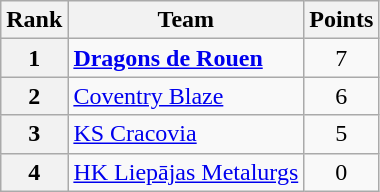<table class="wikitable" style="text-align: center;">
<tr>
<th>Rank</th>
<th>Team</th>
<th>Points</th>
</tr>
<tr>
<th>1</th>
<td style="text-align: left;"> <strong><a href='#'>Dragons de Rouen</a></strong></td>
<td>7</td>
</tr>
<tr>
<th>2</th>
<td style="text-align: left;"> <a href='#'>Coventry Blaze</a></td>
<td>6</td>
</tr>
<tr>
<th>3</th>
<td style="text-align: left;"> <a href='#'>KS Cracovia</a></td>
<td>5</td>
</tr>
<tr>
<th>4</th>
<td style="text-align: left;"> <a href='#'>HK Liepājas Metalurgs</a></td>
<td>0</td>
</tr>
</table>
